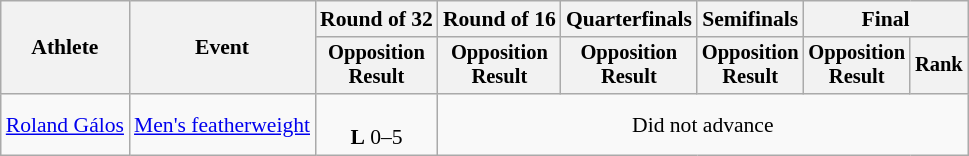<table class="wikitable" style="font-size:90%">
<tr>
<th rowspan="2">Athlete</th>
<th rowspan="2">Event</th>
<th>Round of 32</th>
<th>Round of 16</th>
<th>Quarterfinals</th>
<th>Semifinals</th>
<th colspan=2>Final</th>
</tr>
<tr style="font-size:95%">
<th>Opposition<br>Result</th>
<th>Opposition<br>Result</th>
<th>Opposition<br>Result</th>
<th>Opposition<br>Result</th>
<th>Opposition<br>Result</th>
<th>Rank</th>
</tr>
<tr align=center>
<td align=left><a href='#'>Roland Gálos</a></td>
<td align=left><a href='#'>Men's featherweight</a></td>
<td><br><strong>L</strong> 0–5</td>
<td colspan=5>Did not advance</td>
</tr>
</table>
